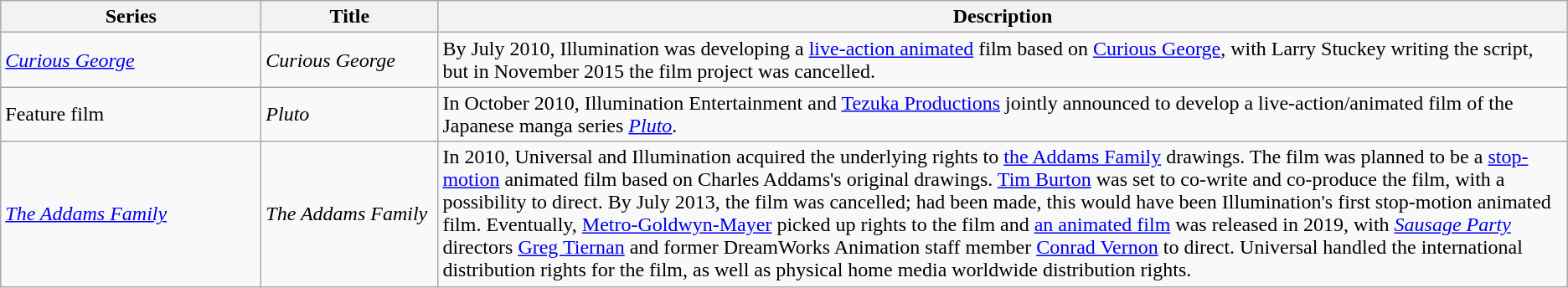<table class="wikitable">
<tr>
<th style="width:150pt;">Series</th>
<th style="width:100pt;">Title</th>
<th>Description</th>
</tr>
<tr>
<td><em><a href='#'>Curious George</a></em></td>
<td><em>Curious George</em></td>
<td>By July 2010, Illumination was developing a <a href='#'>live-action animated</a> film based on <a href='#'>Curious George</a>, with Larry Stuckey writing the script, but in November 2015 the film project was cancelled.</td>
</tr>
<tr>
<td>Feature film</td>
<td><em>Pluto</em></td>
<td>In October 2010, Illumination Entertainment and <a href='#'>Tezuka Productions</a> jointly announced to develop a live-action/animated film of the Japanese manga series <em><a href='#'>Pluto</a></em>.</td>
</tr>
<tr>
<td><em><a href='#'>The Addams Family</a></em></td>
<td><em>The Addams Family</em></td>
<td>In 2010, Universal and Illumination acquired the underlying rights to <a href='#'>the Addams Family</a> drawings. The film was planned to be a <a href='#'>stop-motion</a> animated film based on Charles Addams's original drawings. <a href='#'>Tim Burton</a> was set to co-write and co-produce the film, with a possibility to direct. By July 2013, the film was cancelled; had been made, this would have been Illumination's first stop-motion animated film. Eventually, <a href='#'>Metro-Goldwyn-Mayer</a> picked up rights to the film and <a href='#'>an animated film</a> was released in 2019, with <em><a href='#'>Sausage Party</a></em> directors <a href='#'>Greg Tiernan</a> and former DreamWorks Animation staff member <a href='#'>Conrad Vernon</a> to direct. Universal handled the international distribution rights for the film, as well as physical home media worldwide distribution rights.</td>
</tr>
</table>
